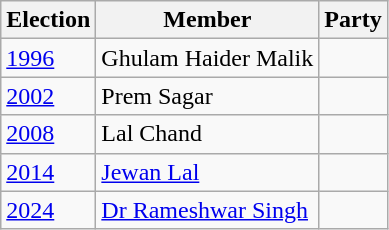<table class="wikitable sortable">
<tr>
<th>Election</th>
<th>Member</th>
<th colspan=2>Party</th>
</tr>
<tr>
<td><a href='#'>1996</a></td>
<td>Ghulam Haider Malik</td>
<td></td>
</tr>
<tr>
<td><a href='#'>2002</a></td>
<td>Prem Sagar</td>
<td></td>
</tr>
<tr>
<td><a href='#'>2008</a></td>
<td>Lal Chand</td>
<td></td>
</tr>
<tr>
<td><a href='#'>2014</a></td>
<td><a href='#'>Jewan Lal</a></td>
</tr>
<tr>
<td><a href='#'>2024</a></td>
<td><a href='#'>Dr Rameshwar Singh</a></td>
<td></td>
</tr>
</table>
